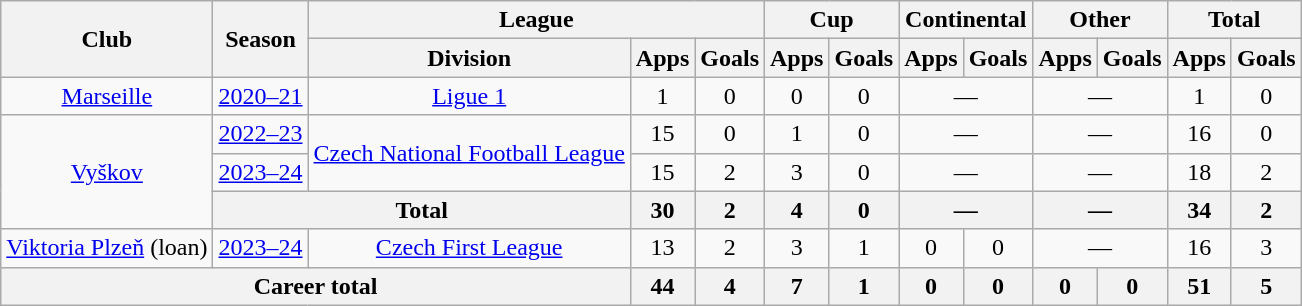<table class="wikitable" style="text-align:center">
<tr>
<th rowspan=2>Club</th>
<th rowspan=2>Season</th>
<th colspan=3>League</th>
<th colspan=2>Cup</th>
<th colspan=2>Continental</th>
<th colspan=2>Other</th>
<th colspan=2>Total</th>
</tr>
<tr>
<th>Division</th>
<th>Apps</th>
<th>Goals</th>
<th>Apps</th>
<th>Goals</th>
<th>Apps</th>
<th>Goals</th>
<th>Apps</th>
<th>Goals</th>
<th>Apps</th>
<th>Goals</th>
</tr>
<tr>
<td><a href='#'>Marseille</a></td>
<td><a href='#'>2020–21</a></td>
<td><a href='#'>Ligue 1</a></td>
<td>1</td>
<td>0</td>
<td>0</td>
<td>0</td>
<td colspan="2">—</td>
<td colspan="2">—</td>
<td>1</td>
<td>0</td>
</tr>
<tr>
<td rowspan="3"><a href='#'>Vyškov</a></td>
<td><a href='#'>2022–23</a></td>
<td rowspan="2"><a href='#'>Czech National Football League</a></td>
<td>15</td>
<td>0</td>
<td>1</td>
<td>0</td>
<td colspan="2">—</td>
<td colspan="2">—</td>
<td>16</td>
<td>0</td>
</tr>
<tr>
<td><a href='#'>2023–24</a></td>
<td>15</td>
<td>2</td>
<td>3</td>
<td>0</td>
<td colspan="2">—</td>
<td colspan="2">—</td>
<td>18</td>
<td>2</td>
</tr>
<tr>
<th colspan="2">Total</th>
<th>30</th>
<th>2</th>
<th>4</th>
<th>0</th>
<th colspan="2">—</th>
<th colspan="2">—</th>
<th>34</th>
<th>2</th>
</tr>
<tr>
<td><a href='#'>Viktoria Plzeň</a> (loan)</td>
<td><a href='#'>2023–24</a></td>
<td><a href='#'>Czech First League</a></td>
<td>13</td>
<td>2</td>
<td>3</td>
<td>1</td>
<td>0</td>
<td>0</td>
<td colspan="2">—</td>
<td>16</td>
<td>3</td>
</tr>
<tr>
<th colspan="3">Career total</th>
<th>44</th>
<th>4</th>
<th>7</th>
<th>1</th>
<th>0</th>
<th>0</th>
<th>0</th>
<th>0</th>
<th>51</th>
<th>5</th>
</tr>
</table>
